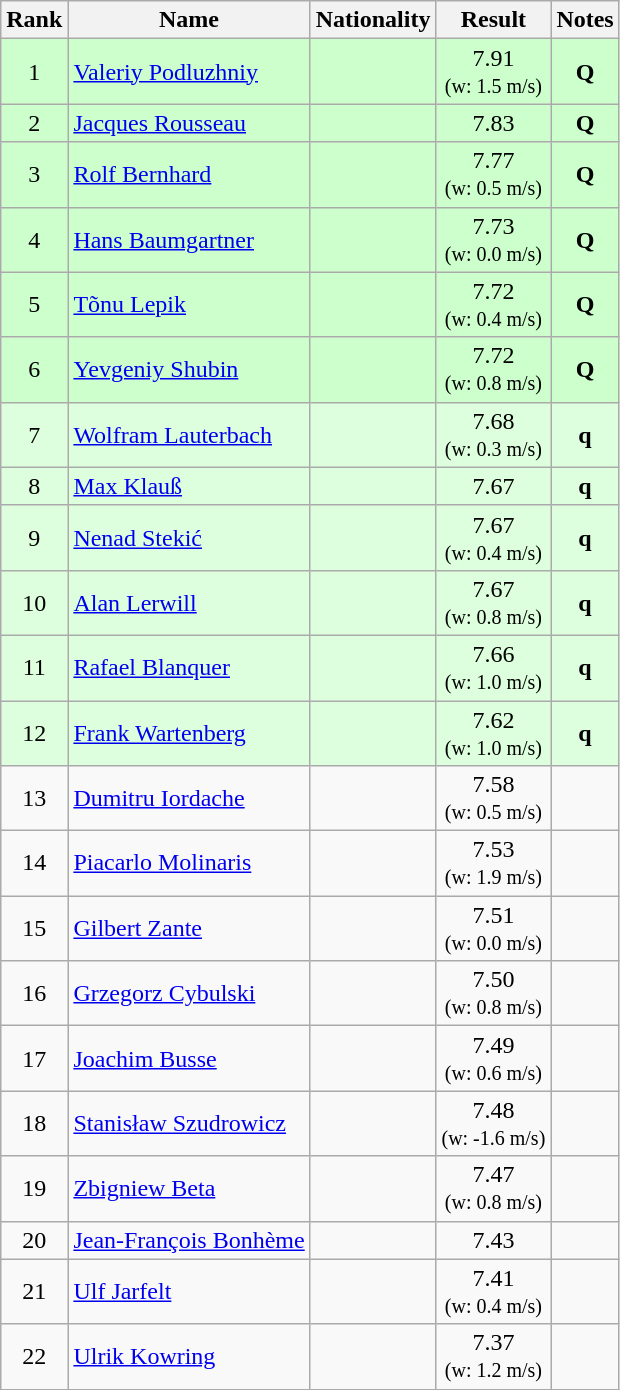<table class="wikitable sortable" style="text-align:center">
<tr>
<th>Rank</th>
<th>Name</th>
<th>Nationality</th>
<th>Result</th>
<th>Notes</th>
</tr>
<tr bgcolor=ccffcc>
<td>1</td>
<td align=left><a href='#'>Valeriy Podluzhniy</a></td>
<td align=left></td>
<td>7.91<br><small>(w: 1.5 m/s)</small></td>
<td><strong>Q</strong></td>
</tr>
<tr bgcolor=ccffcc>
<td>2</td>
<td align=left><a href='#'>Jacques Rousseau</a></td>
<td align=left></td>
<td>7.83</td>
<td><strong>Q</strong></td>
</tr>
<tr bgcolor=ccffcc>
<td>3</td>
<td align=left><a href='#'>Rolf Bernhard</a></td>
<td align=left></td>
<td>7.77<br><small>(w: 0.5 m/s)</small></td>
<td><strong>Q</strong></td>
</tr>
<tr bgcolor=ccffcc>
<td>4</td>
<td align=left><a href='#'>Hans Baumgartner</a></td>
<td align=left></td>
<td>7.73<br><small>(w: 0.0 m/s)</small></td>
<td><strong>Q</strong></td>
</tr>
<tr bgcolor=ccffcc>
<td>5</td>
<td align=left><a href='#'>Tõnu Lepik</a></td>
<td align=left></td>
<td>7.72<br><small>(w: 0.4 m/s)</small></td>
<td><strong>Q</strong></td>
</tr>
<tr bgcolor=ccffcc>
<td>6</td>
<td align=left><a href='#'>Yevgeniy Shubin</a></td>
<td align=left></td>
<td>7.72<br><small>(w: 0.8 m/s)</small></td>
<td><strong>Q</strong></td>
</tr>
<tr bgcolor=ddffdd>
<td>7</td>
<td align=left><a href='#'>Wolfram Lauterbach</a></td>
<td align=left></td>
<td>7.68<br><small>(w: 0.3 m/s)</small></td>
<td><strong>q</strong></td>
</tr>
<tr bgcolor=ddffdd>
<td>8</td>
<td align=left><a href='#'>Max Klauß</a></td>
<td align=left></td>
<td>7.67</td>
<td><strong>q</strong></td>
</tr>
<tr bgcolor=ddffdd>
<td>9</td>
<td align=left><a href='#'>Nenad Stekić</a></td>
<td align=left></td>
<td>7.67<br><small>(w: 0.4 m/s)</small></td>
<td><strong>q</strong></td>
</tr>
<tr bgcolor=ddffdd>
<td>10</td>
<td align=left><a href='#'>Alan Lerwill</a></td>
<td align=left></td>
<td>7.67<br><small>(w: 0.8 m/s)</small></td>
<td><strong>q</strong></td>
</tr>
<tr bgcolor=ddffdd>
<td>11</td>
<td align=left><a href='#'>Rafael Blanquer</a></td>
<td align=left></td>
<td>7.66<br><small>(w: 1.0 m/s)</small></td>
<td><strong>q</strong></td>
</tr>
<tr bgcolor=ddffdd>
<td>12</td>
<td align=left><a href='#'>Frank Wartenberg</a></td>
<td align=left></td>
<td>7.62<br><small>(w: 1.0 m/s)</small></td>
<td><strong>q</strong></td>
</tr>
<tr>
<td>13</td>
<td align=left><a href='#'>Dumitru Iordache</a></td>
<td align=left></td>
<td>7.58<br><small>(w: 0.5 m/s)</small></td>
<td></td>
</tr>
<tr>
<td>14</td>
<td align=left><a href='#'>Piacarlo Molinaris</a></td>
<td align=left></td>
<td>7.53<br><small>(w: 1.9 m/s)</small></td>
<td></td>
</tr>
<tr>
<td>15</td>
<td align=left><a href='#'>Gilbert Zante</a></td>
<td align=left></td>
<td>7.51<br><small>(w: 0.0 m/s)</small></td>
<td></td>
</tr>
<tr>
<td>16</td>
<td align=left><a href='#'>Grzegorz Cybulski</a></td>
<td align=left></td>
<td>7.50<br><small>(w: 0.8 m/s)</small></td>
<td></td>
</tr>
<tr>
<td>17</td>
<td align=left><a href='#'>Joachim Busse</a></td>
<td align=left></td>
<td>7.49<br><small>(w: 0.6 m/s)</small></td>
<td></td>
</tr>
<tr>
<td>18</td>
<td align=left><a href='#'>Stanisław Szudrowicz</a></td>
<td align=left></td>
<td>7.48<br><small>(w: -1.6 m/s)</small></td>
<td></td>
</tr>
<tr>
<td>19</td>
<td align=left><a href='#'>Zbigniew Beta</a></td>
<td align=left></td>
<td>7.47<br><small>(w: 0.8 m/s)</small></td>
<td></td>
</tr>
<tr>
<td>20</td>
<td align=left><a href='#'>Jean-François Bonhème</a></td>
<td align=left></td>
<td>7.43</td>
<td></td>
</tr>
<tr>
<td>21</td>
<td align=left><a href='#'>Ulf Jarfelt</a></td>
<td align=left></td>
<td>7.41<br><small>(w: 0.4 m/s)</small></td>
<td></td>
</tr>
<tr>
<td>22</td>
<td align=left><a href='#'>Ulrik Kowring</a></td>
<td align=left></td>
<td>7.37<br><small>(w: 1.2 m/s)</small></td>
<td></td>
</tr>
</table>
